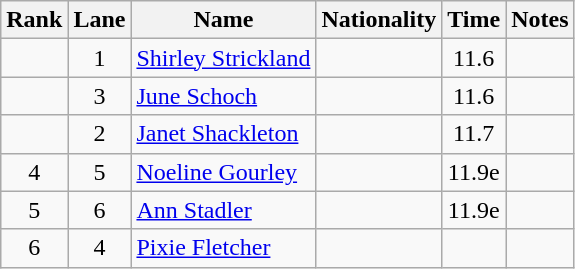<table class="wikitable sortable" style=" text-align:center">
<tr>
<th>Rank</th>
<th>Lane</th>
<th>Name</th>
<th>Nationality</th>
<th>Time</th>
<th>Notes</th>
</tr>
<tr>
<td></td>
<td>1</td>
<td align=left><a href='#'>Shirley Strickland</a></td>
<td align=left></td>
<td>11.6</td>
<td></td>
</tr>
<tr>
<td></td>
<td>3</td>
<td align=left><a href='#'>June Schoch</a></td>
<td align=left></td>
<td>11.6</td>
<td></td>
</tr>
<tr>
<td></td>
<td>2</td>
<td align=left><a href='#'>Janet Shackleton</a></td>
<td align=left></td>
<td>11.7</td>
<td></td>
</tr>
<tr>
<td>4</td>
<td>5</td>
<td align=left><a href='#'>Noeline Gourley</a></td>
<td align=left></td>
<td>11.9e</td>
<td></td>
</tr>
<tr>
<td>5</td>
<td>6</td>
<td align=left><a href='#'>Ann Stadler</a></td>
<td align=left></td>
<td>11.9e</td>
<td></td>
</tr>
<tr>
<td>6</td>
<td>4</td>
<td align=left><a href='#'>Pixie Fletcher</a></td>
<td align=left></td>
<td></td>
<td></td>
</tr>
</table>
